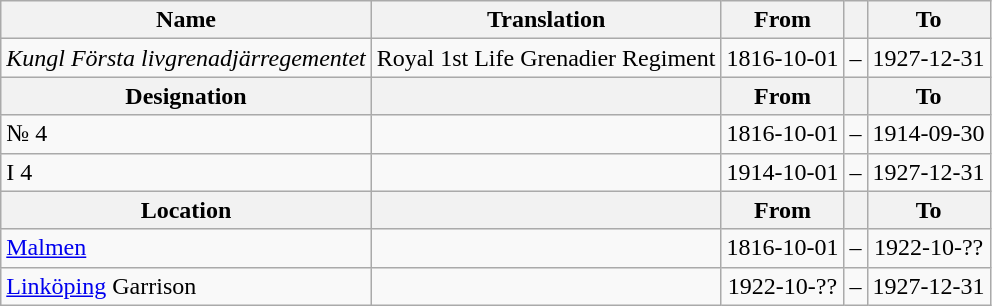<table class="wikitable">
<tr>
<th style="font-weight:bold;">Name</th>
<th style="font-weight:bold;">Translation</th>
<th style="text-align: center; font-weight:bold;">From</th>
<th></th>
<th style="text-align: center; font-weight:bold;">To</th>
</tr>
<tr>
<td style="font-style:italic;">Kungl Första livgrenadjärregementet</td>
<td>Royal 1st Life Grenadier Regiment</td>
<td>1816-10-01</td>
<td>–</td>
<td>1927-12-31</td>
</tr>
<tr>
<th style="font-weight:bold;">Designation</th>
<th style="font-weight:bold;"></th>
<th style="text-align: center; font-weight:bold;">From</th>
<th></th>
<th style="text-align: center; font-weight:bold;">To</th>
</tr>
<tr>
<td>№ 4</td>
<td></td>
<td style="text-align: center;">1816-10-01</td>
<td style="text-align: center;">–</td>
<td style="text-align: center;">1914-09-30</td>
</tr>
<tr>
<td>I 4</td>
<td></td>
<td style="text-align: center;">1914-10-01</td>
<td style="text-align: center;">–</td>
<td style="text-align: center;">1927-12-31</td>
</tr>
<tr>
<th style="font-weight:bold;">Location</th>
<th style="font-weight:bold;"></th>
<th style="text-align: center; font-weight:bold;">From</th>
<th></th>
<th style="text-align: center; font-weight:bold;">To</th>
</tr>
<tr>
<td><a href='#'>Malmen</a></td>
<td></td>
<td style="text-align: center;">1816-10-01</td>
<td style="text-align: center;">–</td>
<td style="text-align: center;">1922-10-??</td>
</tr>
<tr>
<td><a href='#'>Linköping</a> Garrison</td>
<td></td>
<td style="text-align: center;">1922-10-??</td>
<td style="text-align: center;">–</td>
<td style="text-align: center;">1927-12-31</td>
</tr>
</table>
